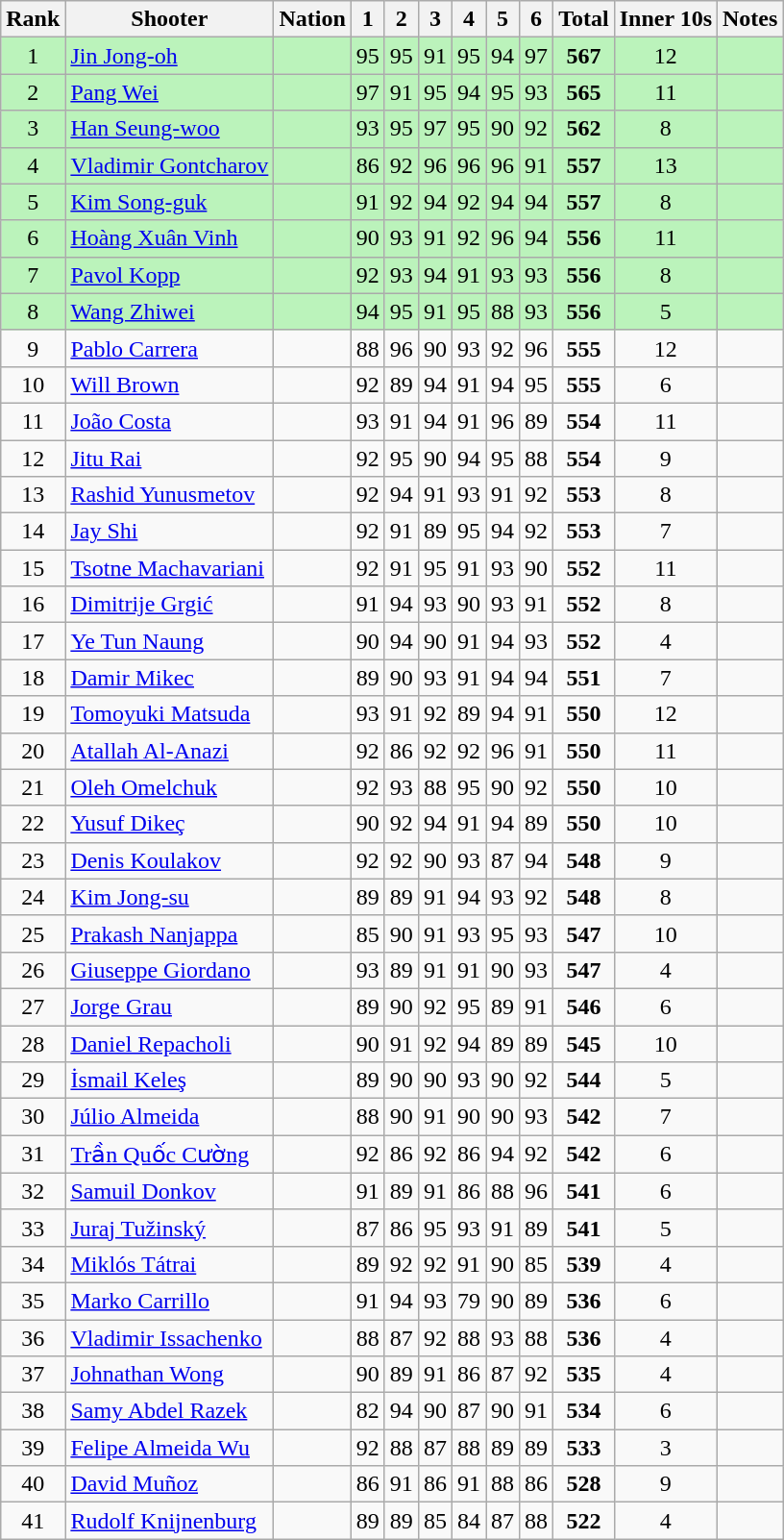<table class="wikitable sortable" style="text-align:center">
<tr>
<th>Rank</th>
<th>Shooter</th>
<th>Nation</th>
<th>1</th>
<th>2</th>
<th>3</th>
<th>4</th>
<th>5</th>
<th>6</th>
<th>Total</th>
<th>Inner 10s</th>
<th>Notes</th>
</tr>
<tr bgcolor=#bbf3bb>
<td>1</td>
<td align="left"><a href='#'>Jin Jong-oh</a></td>
<td align="left"></td>
<td>95</td>
<td>95</td>
<td>91</td>
<td>95</td>
<td>94</td>
<td>97</td>
<td><strong>567</strong></td>
<td>12</td>
<td></td>
</tr>
<tr bgcolor=#bbf3bb>
<td>2</td>
<td align="left"><a href='#'>Pang Wei</a></td>
<td align="left"></td>
<td>97</td>
<td>91</td>
<td>95</td>
<td>94</td>
<td>95</td>
<td>93</td>
<td><strong>565</strong></td>
<td>11</td>
<td></td>
</tr>
<tr bgcolor=#bbf3bb>
<td>3</td>
<td align="left"><a href='#'>Han Seung-woo</a></td>
<td align="left"></td>
<td>93</td>
<td>95</td>
<td>97</td>
<td>95</td>
<td>90</td>
<td>92</td>
<td><strong>562</strong></td>
<td>8</td>
<td></td>
</tr>
<tr bgcolor=#bbf3bb>
<td>4</td>
<td align="left"><a href='#'>Vladimir Gontcharov</a></td>
<td align="left"></td>
<td>86</td>
<td>92</td>
<td>96</td>
<td>96</td>
<td>96</td>
<td>91</td>
<td><strong>557</strong></td>
<td>13</td>
<td></td>
</tr>
<tr bgcolor=#bbf3bb>
<td>5</td>
<td align="left"><a href='#'>Kim Song-guk</a></td>
<td align="left"></td>
<td>91</td>
<td>92</td>
<td>94</td>
<td>92</td>
<td>94</td>
<td>94</td>
<td><strong>557</strong></td>
<td>8</td>
<td></td>
</tr>
<tr bgcolor=#bbf3bb>
<td>6</td>
<td align="left"><a href='#'>Hoàng Xuân Vinh</a></td>
<td align="left"></td>
<td>90</td>
<td>93</td>
<td>91</td>
<td>92</td>
<td>96</td>
<td>94</td>
<td><strong>556</strong></td>
<td>11</td>
<td></td>
</tr>
<tr bgcolor=#bbf3bb>
<td>7</td>
<td align="left"><a href='#'>Pavol Kopp</a></td>
<td align="left"></td>
<td>92</td>
<td>93</td>
<td>94</td>
<td>91</td>
<td>93</td>
<td>93</td>
<td><strong>556</strong></td>
<td>8</td>
<td></td>
</tr>
<tr bgcolor=#bbf3bb>
<td>8</td>
<td align="left"><a href='#'>Wang Zhiwei</a></td>
<td align="left"></td>
<td>94</td>
<td>95</td>
<td>91</td>
<td>95</td>
<td>88</td>
<td>93</td>
<td><strong>556</strong></td>
<td>5</td>
<td></td>
</tr>
<tr>
<td>9</td>
<td align="left"><a href='#'>Pablo Carrera</a></td>
<td align="left"></td>
<td>88</td>
<td>96</td>
<td>90</td>
<td>93</td>
<td>92</td>
<td>96</td>
<td><strong>555</strong></td>
<td>12</td>
<td></td>
</tr>
<tr>
<td>10</td>
<td align="left"><a href='#'>Will Brown</a></td>
<td align="left"></td>
<td>92</td>
<td>89</td>
<td>94</td>
<td>91</td>
<td>94</td>
<td>95</td>
<td><strong>555</strong></td>
<td>6</td>
<td></td>
</tr>
<tr>
<td>11</td>
<td align="left"><a href='#'>João Costa</a></td>
<td align="left"></td>
<td>93</td>
<td>91</td>
<td>94</td>
<td>91</td>
<td>96</td>
<td>89</td>
<td><strong>554</strong></td>
<td>11</td>
<td></td>
</tr>
<tr>
<td>12</td>
<td align="left"><a href='#'>Jitu Rai</a></td>
<td align="left"></td>
<td>92</td>
<td>95</td>
<td>90</td>
<td>94</td>
<td>95</td>
<td>88</td>
<td><strong>554</strong></td>
<td>9</td>
<td></td>
</tr>
<tr>
<td>13</td>
<td align="left"><a href='#'>Rashid Yunusmetov</a></td>
<td align="left"></td>
<td>92</td>
<td>94</td>
<td>91</td>
<td>93</td>
<td>91</td>
<td>92</td>
<td><strong>553</strong></td>
<td>8</td>
<td></td>
</tr>
<tr>
<td>14</td>
<td align="left"><a href='#'>Jay Shi</a></td>
<td align="left"></td>
<td>92</td>
<td>91</td>
<td>89</td>
<td>95</td>
<td>94</td>
<td>92</td>
<td><strong>553</strong></td>
<td>7</td>
<td></td>
</tr>
<tr>
<td>15</td>
<td align="left"><a href='#'>Tsotne Machavariani</a></td>
<td align="left"></td>
<td>92</td>
<td>91</td>
<td>95</td>
<td>91</td>
<td>93</td>
<td>90</td>
<td><strong>552</strong></td>
<td>11</td>
<td></td>
</tr>
<tr>
<td>16</td>
<td align="left"><a href='#'>Dimitrije Grgić</a></td>
<td align="left"></td>
<td>91</td>
<td>94</td>
<td>93</td>
<td>90</td>
<td>93</td>
<td>91</td>
<td><strong>552</strong></td>
<td>8</td>
<td></td>
</tr>
<tr>
<td>17</td>
<td align="left"><a href='#'>Ye Tun Naung</a></td>
<td align="left"></td>
<td>90</td>
<td>94</td>
<td>90</td>
<td>91</td>
<td>94</td>
<td>93</td>
<td><strong>552</strong></td>
<td>4</td>
<td></td>
</tr>
<tr>
<td>18</td>
<td align="left"><a href='#'>Damir Mikec</a></td>
<td align="left"></td>
<td>89</td>
<td>90</td>
<td>93</td>
<td>91</td>
<td>94</td>
<td>94</td>
<td><strong>551</strong></td>
<td>7</td>
<td></td>
</tr>
<tr>
<td>19</td>
<td align="left"><a href='#'>Tomoyuki Matsuda</a></td>
<td align="left"></td>
<td>93</td>
<td>91</td>
<td>92</td>
<td>89</td>
<td>94</td>
<td>91</td>
<td><strong>550</strong></td>
<td>12</td>
<td></td>
</tr>
<tr>
<td>20</td>
<td align="left"><a href='#'>Atallah Al-Anazi</a></td>
<td align="left"></td>
<td>92</td>
<td>86</td>
<td>92</td>
<td>92</td>
<td>96</td>
<td>91</td>
<td><strong>550</strong></td>
<td>11</td>
<td></td>
</tr>
<tr>
<td>21</td>
<td align="left"><a href='#'>Oleh Omelchuk</a></td>
<td align="left"></td>
<td>92</td>
<td>93</td>
<td>88</td>
<td>95</td>
<td>90</td>
<td>92</td>
<td><strong>550</strong></td>
<td>10</td>
<td></td>
</tr>
<tr>
<td>22</td>
<td align="left"><a href='#'>Yusuf Dikeç</a></td>
<td align="left"></td>
<td>90</td>
<td>92</td>
<td>94</td>
<td>91</td>
<td>94</td>
<td>89</td>
<td><strong>550</strong></td>
<td>10</td>
<td></td>
</tr>
<tr>
<td>23</td>
<td align="left"><a href='#'>Denis Koulakov</a></td>
<td align="left"></td>
<td>92</td>
<td>92</td>
<td>90</td>
<td>93</td>
<td>87</td>
<td>94</td>
<td><strong>548</strong></td>
<td>9</td>
<td></td>
</tr>
<tr>
<td>24</td>
<td align="left"><a href='#'>Kim Jong-su</a></td>
<td align="left"></td>
<td>89</td>
<td>89</td>
<td>91</td>
<td>94</td>
<td>93</td>
<td>92</td>
<td><strong>548</strong></td>
<td>8</td>
<td></td>
</tr>
<tr>
<td>25</td>
<td align="left"><a href='#'>Prakash Nanjappa</a></td>
<td align="left"></td>
<td>85</td>
<td>90</td>
<td>91</td>
<td>93</td>
<td>95</td>
<td>93</td>
<td><strong>547</strong></td>
<td>10</td>
<td></td>
</tr>
<tr>
<td>26</td>
<td align="left"><a href='#'>Giuseppe Giordano</a></td>
<td align="left"></td>
<td>93</td>
<td>89</td>
<td>91</td>
<td>91</td>
<td>90</td>
<td>93</td>
<td><strong>547</strong></td>
<td>4</td>
<td></td>
</tr>
<tr>
<td>27</td>
<td align="left"><a href='#'>Jorge Grau</a></td>
<td align="left"></td>
<td>89</td>
<td>90</td>
<td>92</td>
<td>95</td>
<td>89</td>
<td>91</td>
<td><strong>546</strong></td>
<td>6</td>
<td></td>
</tr>
<tr>
<td>28</td>
<td align="left"><a href='#'>Daniel Repacholi</a></td>
<td align="left"></td>
<td>90</td>
<td>91</td>
<td>92</td>
<td>94</td>
<td>89</td>
<td>89</td>
<td><strong>545</strong></td>
<td>10</td>
<td></td>
</tr>
<tr>
<td>29</td>
<td align="left"><a href='#'>İsmail Keleş</a></td>
<td align="left"></td>
<td>89</td>
<td>90</td>
<td>90</td>
<td>93</td>
<td>90</td>
<td>92</td>
<td><strong>544</strong></td>
<td>5</td>
<td></td>
</tr>
<tr>
<td>30</td>
<td align="left"><a href='#'>Júlio Almeida</a></td>
<td align="left"></td>
<td>88</td>
<td>90</td>
<td>91</td>
<td>90</td>
<td>90</td>
<td>93</td>
<td><strong>542</strong></td>
<td>7</td>
<td></td>
</tr>
<tr>
<td>31</td>
<td align="left"><a href='#'>Trần Quốc Cường</a></td>
<td align="left"></td>
<td>92</td>
<td>86</td>
<td>92</td>
<td>86</td>
<td>94</td>
<td>92</td>
<td><strong>542</strong></td>
<td>6</td>
<td></td>
</tr>
<tr>
<td>32</td>
<td align="left"><a href='#'>Samuil Donkov</a></td>
<td align="left"></td>
<td>91</td>
<td>89</td>
<td>91</td>
<td>86</td>
<td>88</td>
<td>96</td>
<td><strong>541</strong></td>
<td>6</td>
<td></td>
</tr>
<tr>
<td>33</td>
<td align="left"><a href='#'>Juraj Tužinský</a></td>
<td align="left"></td>
<td>87</td>
<td>86</td>
<td>95</td>
<td>93</td>
<td>91</td>
<td>89</td>
<td><strong>541</strong></td>
<td>5</td>
<td></td>
</tr>
<tr>
<td>34</td>
<td align="left"><a href='#'>Miklós Tátrai</a></td>
<td align="left"></td>
<td>89</td>
<td>92</td>
<td>92</td>
<td>91</td>
<td>90</td>
<td>85</td>
<td><strong>539</strong></td>
<td>4</td>
<td></td>
</tr>
<tr>
<td>35</td>
<td align="left"><a href='#'>Marko Carrillo</a></td>
<td align="left"></td>
<td>91</td>
<td>94</td>
<td>93</td>
<td>79</td>
<td>90</td>
<td>89</td>
<td><strong>536</strong></td>
<td>6</td>
<td></td>
</tr>
<tr>
<td>36</td>
<td align="left"><a href='#'>Vladimir Issachenko</a></td>
<td align="left"></td>
<td>88</td>
<td>87</td>
<td>92</td>
<td>88</td>
<td>93</td>
<td>88</td>
<td><strong>536</strong></td>
<td>4</td>
<td></td>
</tr>
<tr>
<td>37</td>
<td align="left"><a href='#'>Johnathan Wong</a></td>
<td align="left"></td>
<td>90</td>
<td>89</td>
<td>91</td>
<td>86</td>
<td>87</td>
<td>92</td>
<td><strong>535</strong></td>
<td>4</td>
<td></td>
</tr>
<tr>
<td>38</td>
<td align="left"><a href='#'>Samy Abdel Razek</a></td>
<td align="left"></td>
<td>82</td>
<td>94</td>
<td>90</td>
<td>87</td>
<td>90</td>
<td>91</td>
<td><strong>534</strong></td>
<td>6</td>
<td></td>
</tr>
<tr>
<td>39</td>
<td align="left"><a href='#'>Felipe Almeida Wu</a></td>
<td align="left"></td>
<td>92</td>
<td>88</td>
<td>87</td>
<td>88</td>
<td>89</td>
<td>89</td>
<td><strong>533</strong></td>
<td>3</td>
<td></td>
</tr>
<tr>
<td>40</td>
<td align="left"><a href='#'>David Muñoz</a></td>
<td align="left"></td>
<td>86</td>
<td>91</td>
<td>86</td>
<td>91</td>
<td>88</td>
<td>86</td>
<td><strong>528</strong></td>
<td>9</td>
<td></td>
</tr>
<tr>
<td>41</td>
<td align="left"><a href='#'>Rudolf Knijnenburg</a></td>
<td align="left"></td>
<td>89</td>
<td>89</td>
<td>85</td>
<td>84</td>
<td>87</td>
<td>88</td>
<td><strong>522</strong></td>
<td>4</td>
<td></td>
</tr>
</table>
